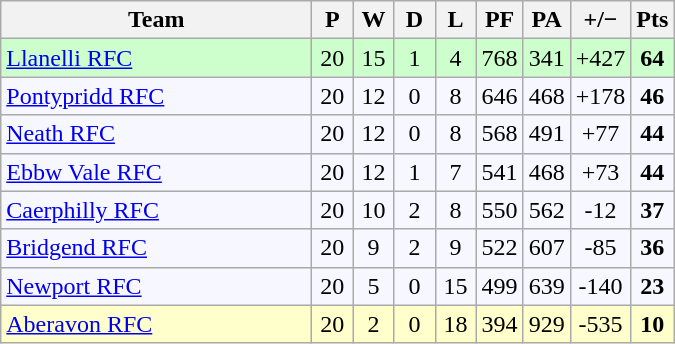<table class="wikitable" style="text-align: center;">
<tr>
<th width="200">Team</th>
<th width="20">P</th>
<th width="20">W</th>
<th width="20">D</th>
<th width="20">L</th>
<th width="20">PF</th>
<th width="20">PA</th>
<th width="25">+/−</th>
<th width="20">Pts</th>
</tr>
<tr style="background:#cfc;">
<td align="left"> <a href='#'>Llanelli RFC</a></td>
<td>20</td>
<td>15</td>
<td>1</td>
<td>4</td>
<td>768</td>
<td>341</td>
<td>+427</td>
<td><strong>64</strong></td>
</tr>
<tr style="background:#f7f8ff;">
<td align="left"> <a href='#'>Pontypridd RFC</a></td>
<td>20</td>
<td>12</td>
<td>0</td>
<td>8</td>
<td>646</td>
<td>468</td>
<td>+178</td>
<td><strong>46</strong></td>
</tr>
<tr style="background:#f7f8ff;">
<td align="left"> <a href='#'>Neath RFC</a></td>
<td>20</td>
<td>12</td>
<td>0</td>
<td>8</td>
<td>568</td>
<td>491</td>
<td>+77</td>
<td><strong>44</strong></td>
</tr>
<tr style="background:#f7f8ff;">
<td align="left"> <a href='#'>Ebbw Vale RFC</a></td>
<td>20</td>
<td>12</td>
<td>1</td>
<td>7</td>
<td>541</td>
<td>468</td>
<td>+73</td>
<td><strong>44</strong></td>
</tr>
<tr style="background:#f7f8ff;">
<td align="left"> <a href='#'>Caerphilly RFC</a></td>
<td>20</td>
<td>10</td>
<td>2</td>
<td>8</td>
<td>550</td>
<td>562</td>
<td>-12</td>
<td><strong>37</strong></td>
</tr>
<tr style="background:#f7f8ff;">
<td align="left"> <a href='#'>Bridgend RFC</a></td>
<td>20</td>
<td>9</td>
<td>2</td>
<td>9</td>
<td>522</td>
<td>607</td>
<td>-85</td>
<td><strong>36</strong></td>
</tr>
<tr style="background:#f7f8ff;">
<td align="left"> <a href='#'>Newport RFC</a></td>
<td>20</td>
<td>5</td>
<td>0</td>
<td>15</td>
<td>499</td>
<td>639</td>
<td>-140</td>
<td><strong>23</strong></td>
</tr>
<tr style="background:#ffc;">
<td align="left"> <a href='#'>Aberavon RFC</a></td>
<td>20</td>
<td>2</td>
<td>0</td>
<td>18</td>
<td>394</td>
<td>929</td>
<td>-535</td>
<td><strong>10</strong></td>
</tr>
</table>
